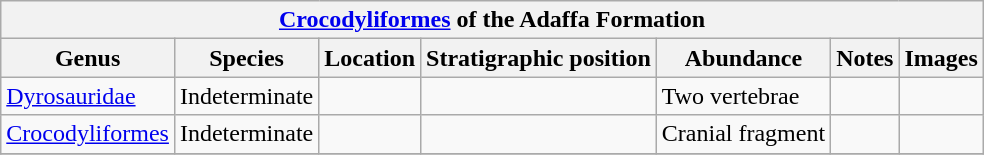<table class="wikitable" align="center">
<tr>
<th colspan="7" align="center"><strong><a href='#'>Crocodyliformes</a> of the Adaffa Formation</strong></th>
</tr>
<tr>
<th>Genus</th>
<th>Species</th>
<th>Location</th>
<th>Stratigraphic position</th>
<th>Abundance</th>
<th>Notes</th>
<th>Images</th>
</tr>
<tr>
<td><a href='#'>Dyrosauridae</a></td>
<td>Indeterminate</td>
<td></td>
<td></td>
<td>Two vertebrae</td>
<td></td>
<td></td>
</tr>
<tr>
<td><a href='#'>Crocodyliformes</a></td>
<td>Indeterminate</td>
<td></td>
<td></td>
<td>Cranial fragment</td>
<td></td>
<td></td>
</tr>
<tr>
</tr>
</table>
